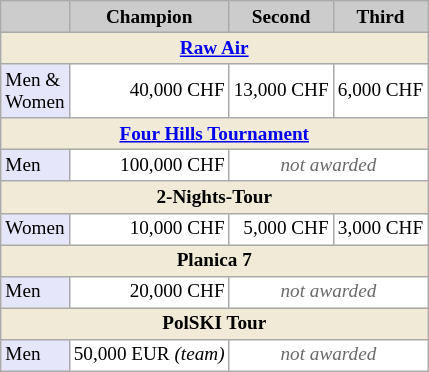<table class="wikitable" style="background:#fff; font-size:80%">
<tr style="background:#ccc; text-align:center;">
<th style="background:#ccc;"></th>
<th style="background:#ccc;">Champion</th>
<th style="background:#ccc;">Second</th>
<th style="background:#ccc;">Third</th>
</tr>
<tr>
<td align=center colspan=4 bgcolor=#F0EAD6><strong><a href='#'>Raw Air</a></strong></td>
</tr>
<tr>
<td bgcolor=#E6E6FA>Men &<br>Women</td>
<td align=right>40,000 CHF</td>
<td align=right>13,000 CHF</td>
<td align=right>6,000 CHF</td>
</tr>
<tr>
<td align=center colspan=4 bgcolor=#F0EAD6><strong><a href='#'>Four Hills Tournament</a></strong></td>
</tr>
<tr>
<td bgcolor=#E6E6FA>Men</td>
<td align=right>100,000 CHF</td>
<td align=center colspan=2 style=color:#696969><em>not awarded</em></td>
</tr>
<tr>
<td align=center colspan=4 bgcolor=#F0EAD6><strong>2-Nights-Tour</strong></td>
</tr>
<tr>
<td bgcolor=#E6E6FA>Women</td>
<td align=right>10,000 CHF</td>
<td align=right>5,000 CHF</td>
<td align=right>3,000 CHF</td>
</tr>
<tr>
<td align=center colspan=4 bgcolor=#F0EAD6><strong>Planica 7</strong></td>
</tr>
<tr>
<td bgcolor=#E6E6FA>Men</td>
<td align=right>20,000 CHF</td>
<td align=center colspan=2 style=color:#696969><em>not awarded</em></td>
</tr>
<tr>
<td align=center colspan=4 bgcolor=#F0EAD6><strong>PolSKI Tour</strong></td>
</tr>
<tr>
<td bgcolor=#E6E6FA>Men</td>
<td align=right>50,000 EUR <em>(team)</em></td>
<td align=center colspan=2 style=color:#696969><em>not awarded</em></td>
</tr>
</table>
